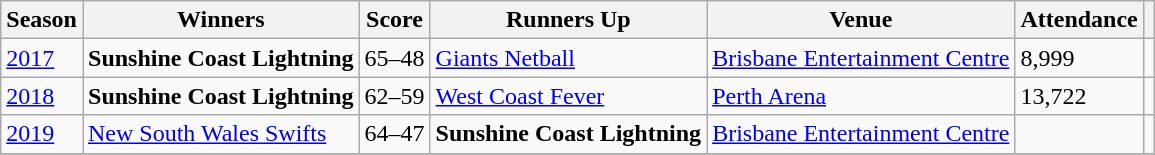<table class="wikitable">
<tr>
<th>Season</th>
<th>Winners</th>
<th>Score</th>
<th>Runners Up</th>
<th>Venue</th>
<th>Attendance</th>
<th></th>
</tr>
<tr>
<td><a href='#'>2017</a></td>
<td><strong>Sunshine Coast Lightning</strong></td>
<td>65–48</td>
<td><a href='#'>Giants Netball</a></td>
<td><a href='#'>Brisbane Entertainment Centre</a></td>
<td>8,999</td>
<td></td>
</tr>
<tr>
<td><a href='#'>2018</a></td>
<td><strong>Sunshine Coast Lightning</strong></td>
<td>62–59</td>
<td><a href='#'>West Coast Fever</a></td>
<td><a href='#'>Perth Arena</a></td>
<td>13,722</td>
<td></td>
</tr>
<tr>
<td><a href='#'>2019</a></td>
<td><a href='#'>New South Wales Swifts</a></td>
<td>64–47</td>
<td><strong>Sunshine Coast Lightning</strong></td>
<td><a href='#'>Brisbane Entertainment Centre</a></td>
<td></td>
<td></td>
</tr>
<tr>
</tr>
</table>
